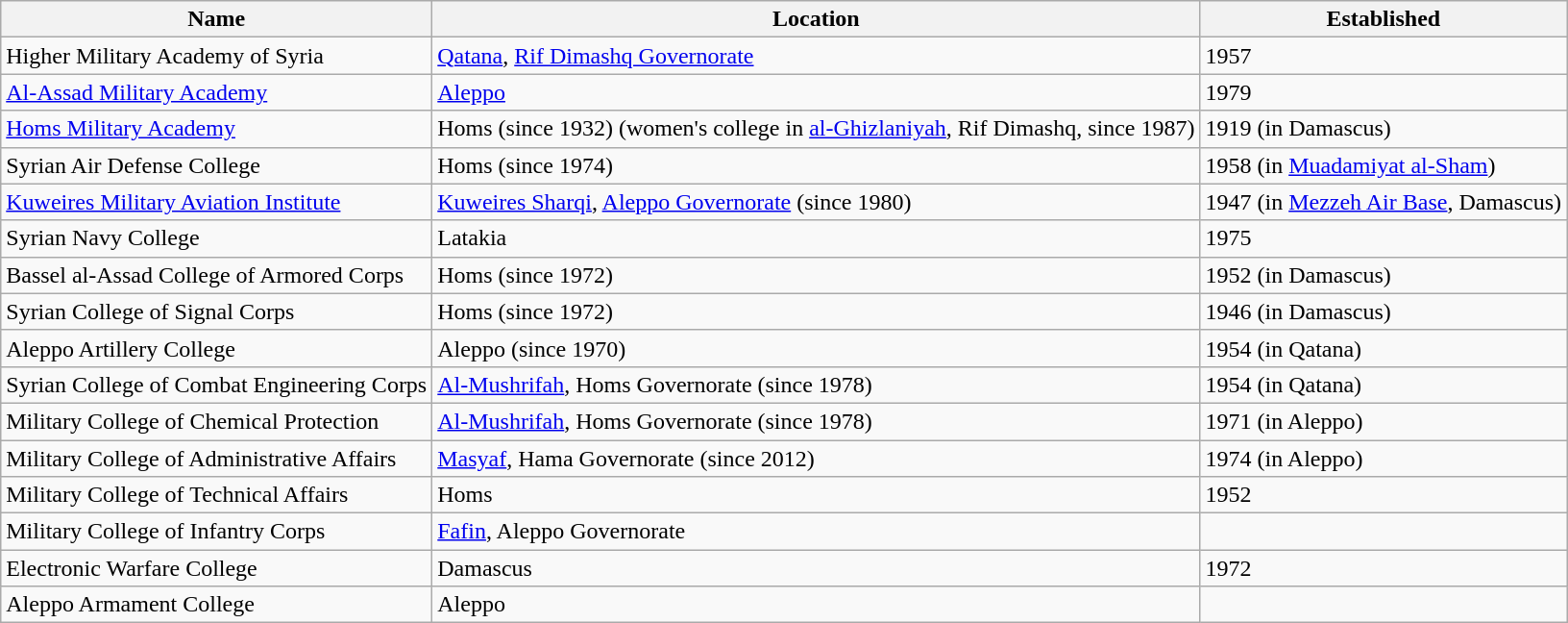<table class="sortable wikitable">
<tr>
<th>Name</th>
<th>Location</th>
<th>Established</th>
</tr>
<tr>
<td>Higher Military Academy of Syria</td>
<td><a href='#'>Qatana</a>, <a href='#'>Rif Dimashq Governorate</a></td>
<td>1957</td>
</tr>
<tr>
<td><a href='#'>Al-Assad Military Academy</a></td>
<td><a href='#'>Aleppo</a></td>
<td>1979</td>
</tr>
<tr>
<td><a href='#'>Homs Military Academy</a></td>
<td>Homs (since 1932) (women's college in <a href='#'>al-Ghizlaniyah</a>, Rif Dimashq, since 1987)</td>
<td>1919 (in Damascus)</td>
</tr>
<tr>
<td>Syrian Air Defense College</td>
<td>Homs (since 1974)</td>
<td>1958 (in <a href='#'>Muadamiyat al-Sham</a>)</td>
</tr>
<tr>
<td><a href='#'>Kuweires Military Aviation Institute</a></td>
<td><a href='#'>Kuweires Sharqi</a>, <a href='#'>Aleppo Governorate</a> (since 1980)</td>
<td>1947 (in <a href='#'>Mezzeh Air Base</a>, Damascus)</td>
</tr>
<tr>
<td>Syrian Navy College</td>
<td>Latakia</td>
<td>1975</td>
</tr>
<tr>
<td>Bassel al-Assad College of Armored Corps</td>
<td>Homs (since 1972)</td>
<td>1952 (in Damascus)</td>
</tr>
<tr>
<td>Syrian College of Signal Corps</td>
<td>Homs (since 1972)</td>
<td>1946 (in Damascus)</td>
</tr>
<tr>
<td>Aleppo Artillery College</td>
<td>Aleppo (since 1970)</td>
<td>1954 (in Qatana)</td>
</tr>
<tr>
<td>Syrian College of Combat Engineering Corps</td>
<td><a href='#'>Al-Mushrifah</a>, Homs Governorate (since 1978)</td>
<td>1954 (in Qatana)</td>
</tr>
<tr>
<td>Military College of Chemical Protection</td>
<td><a href='#'>Al-Mushrifah</a>, Homs Governorate (since 1978)</td>
<td>1971 (in Aleppo)</td>
</tr>
<tr>
<td>Military College of Administrative Affairs</td>
<td><a href='#'>Masyaf</a>, Hama Governorate (since 2012)</td>
<td>1974 (in Aleppo)</td>
</tr>
<tr>
<td>Military College of Technical Affairs</td>
<td>Homs</td>
<td>1952</td>
</tr>
<tr>
<td>Military College of Infantry Corps</td>
<td><a href='#'>Fafin</a>, Aleppo Governorate</td>
<td></td>
</tr>
<tr>
<td>Electronic Warfare College</td>
<td>Damascus</td>
<td>1972</td>
</tr>
<tr>
<td>Aleppo Armament College</td>
<td>Aleppo</td>
<td></td>
</tr>
</table>
